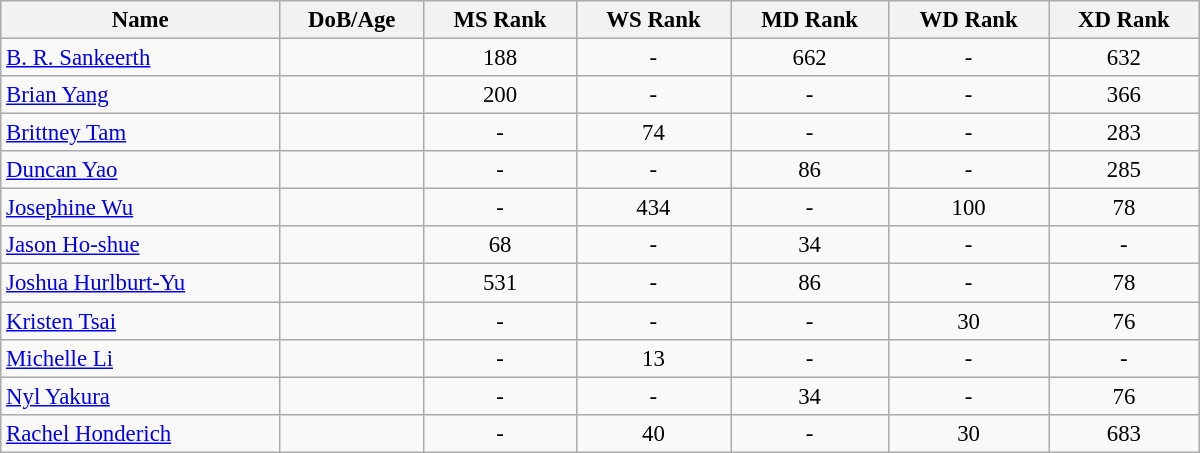<table class="wikitable"  style="width:800px; font-size:95%; text-align:center">
<tr>
<th align="left">Name</th>
<th align="left">DoB/Age</th>
<th align="left">MS Rank</th>
<th align="left">WS Rank</th>
<th align="left">MD Rank</th>
<th align="left">WD Rank</th>
<th align="left">XD Rank</th>
</tr>
<tr>
<td align="left"><a href='#'>B. R. Sankeerth</a></td>
<td align="left"></td>
<td>188</td>
<td>-</td>
<td>662</td>
<td>-</td>
<td>632</td>
</tr>
<tr>
<td align="left"><a href='#'>Brian Yang</a></td>
<td align="left"></td>
<td>200</td>
<td>-</td>
<td>-</td>
<td>-</td>
<td>366</td>
</tr>
<tr>
<td align="left"><a href='#'>Brittney Tam</a></td>
<td align="left"></td>
<td>-</td>
<td>74</td>
<td>-</td>
<td>-</td>
<td>283</td>
</tr>
<tr>
<td align="left"><a href='#'>Duncan Yao</a></td>
<td align="left"></td>
<td>-</td>
<td>-</td>
<td>86</td>
<td>-</td>
<td>285</td>
</tr>
<tr>
<td align="left"><a href='#'>Josephine Wu</a></td>
<td align="left"></td>
<td>-</td>
<td>434</td>
<td>-</td>
<td>100</td>
<td>78</td>
</tr>
<tr>
<td align="left"><a href='#'>Jason Ho-shue</a></td>
<td align="left"></td>
<td>68</td>
<td>-</td>
<td>34</td>
<td>-</td>
<td>-</td>
</tr>
<tr>
<td align="left"><a href='#'>Joshua Hurlburt-Yu</a></td>
<td align="left"></td>
<td>531</td>
<td>-</td>
<td>86</td>
<td>-</td>
<td>78</td>
</tr>
<tr>
<td align="left"><a href='#'>Kristen Tsai</a></td>
<td align="left"></td>
<td>-</td>
<td>-</td>
<td>-</td>
<td>30</td>
<td>76</td>
</tr>
<tr>
<td align="left"><a href='#'>Michelle Li</a></td>
<td align="left"></td>
<td>-</td>
<td>13</td>
<td>-</td>
<td>-</td>
<td>-</td>
</tr>
<tr>
<td align="left"><a href='#'>Nyl Yakura</a></td>
<td align="left"></td>
<td>-</td>
<td>-</td>
<td>34</td>
<td>-</td>
<td>76</td>
</tr>
<tr>
<td align="left"><a href='#'>Rachel Honderich</a></td>
<td align="left"></td>
<td>-</td>
<td>40</td>
<td>-</td>
<td>30</td>
<td>683</td>
</tr>
</table>
